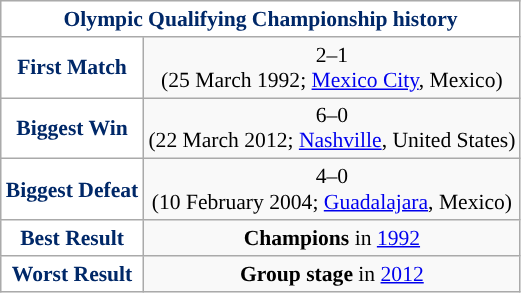<table class="wikitable collapsible collapsed" style="text-align: center;font-size:90%;">
<tr>
<th colspan=2 style="color:#002868; background:white; ">Olympic Qualifying Championship history</th>
</tr>
<tr>
<th style="color:#002868; background:white; ">First Match</th>
<td> 2–1  <br> (25 March 1992; <a href='#'>Mexico City</a>, Mexico)</td>
</tr>
<tr>
<th style="color:#002868; background:white; ">Biggest Win</th>
<td> 6–0  <br> (22 March 2012; <a href='#'>Nashville</a>, United States)</td>
</tr>
<tr>
<th style="color:#002868; background:white; ">Biggest Defeat</th>
<td> 4–0 <br>(10 February 2004; <a href='#'>Guadalajara</a>, Mexico)</td>
</tr>
<tr>
<th style="color:#002868; background:white; ">Best Result</th>
<td><strong>Champions</strong> in <a href='#'>1992</a></td>
</tr>
<tr>
<th style="color:#002868; background:white; ">Worst Result</th>
<td><strong>Group stage</strong> in <a href='#'>2012</a></td>
</tr>
</table>
